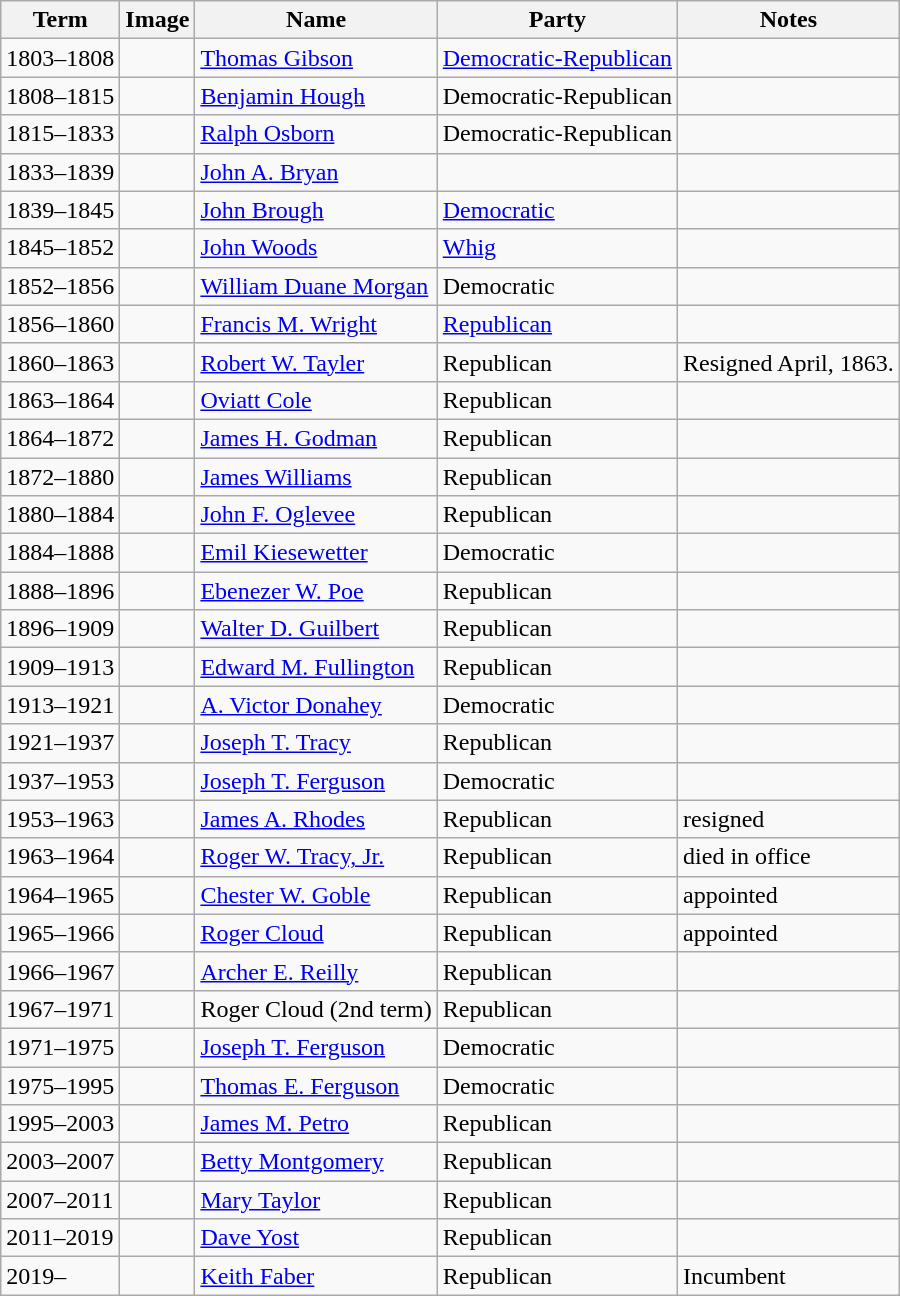<table class="wikitable">
<tr>
<th>Term</th>
<th>Image</th>
<th>Name</th>
<th>Party</th>
<th>Notes</th>
</tr>
<tr>
<td>1803–1808</td>
<td></td>
<td><a href='#'>Thomas Gibson</a></td>
<td><a href='#'>Democratic-Republican</a></td>
<td> </td>
</tr>
<tr>
<td>1808–1815</td>
<td></td>
<td><a href='#'>Benjamin Hough</a></td>
<td>Democratic-Republican</td>
<td> </td>
</tr>
<tr>
<td>1815–1833</td>
<td></td>
<td><a href='#'>Ralph Osborn</a></td>
<td>Democratic-Republican</td>
<td> </td>
</tr>
<tr>
<td>1833–1839</td>
<td></td>
<td><a href='#'>John A. Bryan</a></td>
<td> </td>
<td> </td>
</tr>
<tr>
<td>1839–1845</td>
<td></td>
<td><a href='#'>John Brough</a></td>
<td><a href='#'>Democratic</a></td>
<td> </td>
</tr>
<tr>
<td>1845–1852</td>
<td></td>
<td><a href='#'>John Woods</a></td>
<td><a href='#'>Whig</a></td>
<td> </td>
</tr>
<tr>
<td>1852–1856</td>
<td></td>
<td><a href='#'>William Duane Morgan</a></td>
<td>Democratic</td>
<td> </td>
</tr>
<tr>
<td>1856–1860</td>
<td></td>
<td><a href='#'>Francis M. Wright</a></td>
<td><a href='#'>Republican</a></td>
<td> </td>
</tr>
<tr>
<td>1860–1863</td>
<td></td>
<td><a href='#'>Robert W. Tayler</a></td>
<td>Republican</td>
<td>Resigned April, 1863.</td>
</tr>
<tr>
<td>1863–1864</td>
<td></td>
<td><a href='#'>Oviatt Cole</a></td>
<td>Republican</td>
<td> </td>
</tr>
<tr>
<td>1864–1872</td>
<td></td>
<td><a href='#'>James H. Godman</a></td>
<td>Republican</td>
<td> </td>
</tr>
<tr>
<td>1872–1880</td>
<td></td>
<td><a href='#'>James Williams</a></td>
<td>Republican</td>
<td> </td>
</tr>
<tr>
<td>1880–1884</td>
<td></td>
<td><a href='#'>John F. Oglevee</a></td>
<td>Republican</td>
<td> </td>
</tr>
<tr>
<td>1884–1888</td>
<td></td>
<td><a href='#'>Emil Kiesewetter</a></td>
<td>Democratic</td>
<td> </td>
</tr>
<tr>
<td>1888–1896</td>
<td></td>
<td><a href='#'>Ebenezer W. Poe</a></td>
<td>Republican</td>
<td> </td>
</tr>
<tr>
<td>1896–1909</td>
<td></td>
<td><a href='#'>Walter D. Guilbert</a></td>
<td>Republican</td>
<td> </td>
</tr>
<tr>
<td>1909–1913</td>
<td></td>
<td><a href='#'>Edward M. Fullington</a></td>
<td>Republican</td>
<td> </td>
</tr>
<tr>
<td>1913–1921</td>
<td></td>
<td><a href='#'>A. Victor Donahey</a></td>
<td>Democratic</td>
<td> </td>
</tr>
<tr>
<td>1921–1937</td>
<td></td>
<td><a href='#'>Joseph T. Tracy</a></td>
<td>Republican</td>
<td> </td>
</tr>
<tr>
<td>1937–1953</td>
<td></td>
<td><a href='#'>Joseph T. Ferguson</a></td>
<td>Democratic</td>
<td> </td>
</tr>
<tr>
<td>1953–1963</td>
<td></td>
<td><a href='#'>James A. Rhodes</a></td>
<td>Republican</td>
<td>resigned</td>
</tr>
<tr>
<td>1963–1964</td>
<td></td>
<td><a href='#'>Roger W. Tracy, Jr.</a></td>
<td>Republican</td>
<td>died in office</td>
</tr>
<tr>
<td>1964–1965</td>
<td></td>
<td><a href='#'>Chester W. Goble</a></td>
<td>Republican</td>
<td>appointed</td>
</tr>
<tr>
<td>1965–1966</td>
<td></td>
<td><a href='#'>Roger Cloud</a></td>
<td>Republican</td>
<td>appointed</td>
</tr>
<tr>
<td>1966–1967</td>
<td></td>
<td><a href='#'>Archer E. Reilly</a></td>
<td>Republican</td>
<td> </td>
</tr>
<tr>
<td>1967–1971</td>
<td></td>
<td>Roger Cloud (2nd term)</td>
<td>Republican</td>
<td> </td>
</tr>
<tr>
<td>1971–1975</td>
<td></td>
<td><a href='#'>Joseph T. Ferguson</a></td>
<td>Democratic</td>
<td> </td>
</tr>
<tr>
<td>1975–1995</td>
<td></td>
<td><a href='#'>Thomas E. Ferguson</a></td>
<td>Democratic</td>
<td> </td>
</tr>
<tr>
<td>1995–2003</td>
<td></td>
<td><a href='#'>James M. Petro</a></td>
<td>Republican</td>
<td> </td>
</tr>
<tr>
<td>2003–2007</td>
<td></td>
<td><a href='#'>Betty Montgomery</a></td>
<td>Republican</td>
<td> </td>
</tr>
<tr>
<td>2007–2011</td>
<td></td>
<td><a href='#'>Mary Taylor</a></td>
<td>Republican</td>
<td> </td>
</tr>
<tr>
<td>2011–2019</td>
<td></td>
<td><a href='#'>Dave Yost</a></td>
<td>Republican</td>
<td> </td>
</tr>
<tr>
<td>2019–</td>
<td></td>
<td><a href='#'>Keith Faber</a></td>
<td>Republican</td>
<td>Incumbent</td>
</tr>
</table>
